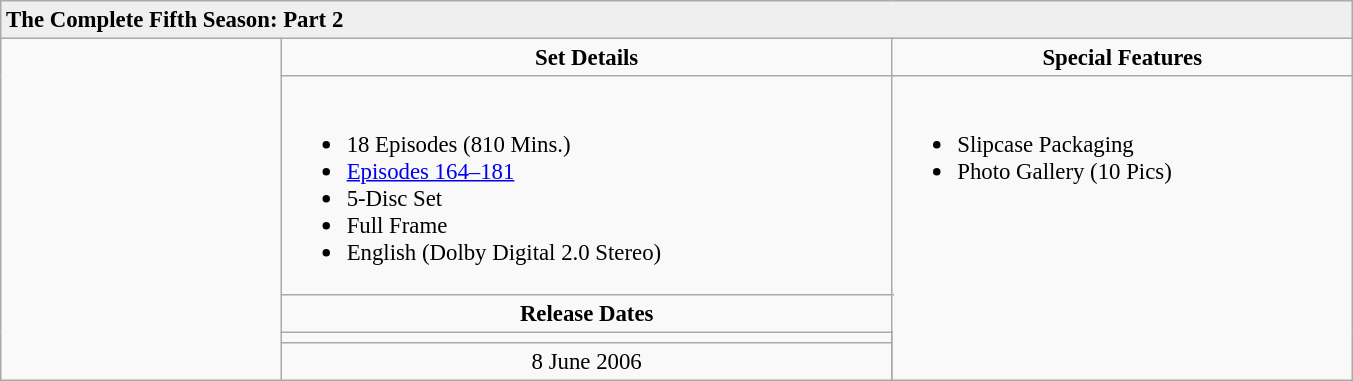<table class="wikitable" style="font-size: 95%;">
<tr style="background:#EFEFEF">
<td colspan="5"><strong>The Complete Fifth Season: Part 2</strong></td>
</tr>
<tr>
<td rowspan="6" align="center" width="180"></td>
<td align="center" width="350" colspan="3"><strong>Set Details</strong></td>
<td width="250" align="center"><strong>Special Features</strong></td>
</tr>
<tr valign="top">
<td colspan="3" align="left" width="400"><br><ul><li>18 Episodes (810 Mins.)</li><li><a href='#'>Episodes 164–181</a></li><li>5-Disc Set</li><li>Full Frame</li><li>English (Dolby Digital 2.0 Stereo)</li></ul></td>
<td rowspan="4" align="left" width="300"><br><ul><li>Slipcase Packaging</li><li>Photo Gallery (10 Pics)</li></ul></td>
</tr>
<tr>
<td colspan="3" align="center"><strong>Release Dates</strong></td>
</tr>
<tr>
<td align="center"></td>
</tr>
<tr>
<td align="center">8 June 2006</td>
</tr>
</table>
